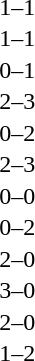<table cellspacing=1 width=70%>
<tr>
<th width=25%></th>
<th width=30%></th>
<th width=15%></th>
<th width=30%></th>
</tr>
<tr>
<td></td>
<td align=right></td>
<td align=center>1–1</td>
<td></td>
</tr>
<tr>
<td></td>
<td align=right></td>
<td align=center>1–1</td>
<td></td>
</tr>
<tr>
<td></td>
<td align=right></td>
<td align=center>0–1</td>
<td></td>
</tr>
<tr>
<td></td>
<td align=right></td>
<td align=center>2–3</td>
<td></td>
</tr>
<tr>
<td></td>
<td align=right></td>
<td align=center>0–2</td>
<td></td>
</tr>
<tr>
<td></td>
<td align=right></td>
<td align=center>2–3</td>
<td></td>
</tr>
<tr>
<td></td>
<td align=right></td>
<td align=center>0–0</td>
<td></td>
</tr>
<tr>
<td></td>
<td align=right></td>
<td align=center>0–2</td>
<td></td>
</tr>
<tr>
<td></td>
<td align=right></td>
<td align=center>2–0</td>
<td></td>
</tr>
<tr>
<td></td>
<td align=right></td>
<td align=center>3–0</td>
<td></td>
</tr>
<tr>
<td></td>
<td align=right></td>
<td align=center>2–0</td>
<td></td>
</tr>
<tr>
<td></td>
<td align=right></td>
<td align=center>1–2</td>
<td></td>
</tr>
</table>
